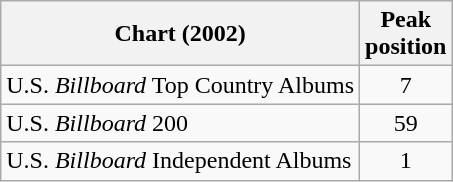<table class="wikitable">
<tr>
<th>Chart (2002)</th>
<th>Peak<br>position</th>
</tr>
<tr>
<td>U.S. <em>Billboard</em> Top Country Albums</td>
<td align="center">7</td>
</tr>
<tr>
<td>U.S. <em>Billboard</em> 200</td>
<td align="center">59</td>
</tr>
<tr>
<td>U.S. <em>Billboard</em> Independent Albums</td>
<td align="center">1</td>
</tr>
</table>
